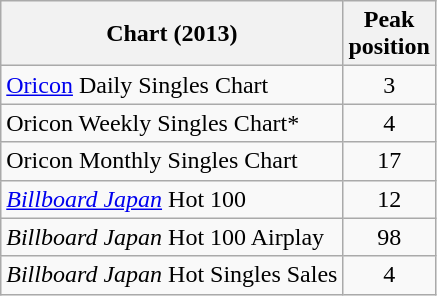<table class="wikitable sortable" border="1">
<tr>
<th>Chart (2013)</th>
<th>Peak<br>position</th>
</tr>
<tr>
<td><a href='#'>Oricon</a> Daily Singles Chart</td>
<td style="text-align:center;">3</td>
</tr>
<tr>
<td>Oricon Weekly Singles Chart*</td>
<td style="text-align:center;">4</td>
</tr>
<tr>
<td>Oricon Monthly Singles Chart</td>
<td style="text-align:center;">17</td>
</tr>
<tr>
<td><em><a href='#'>Billboard Japan</a></em> Hot 100</td>
<td style="text-align:center;">12</td>
</tr>
<tr>
<td><em>Billboard Japan</em> Hot 100 Airplay</td>
<td style="text-align:center;">98</td>
</tr>
<tr>
<td><em>Billboard Japan</em> Hot Singles Sales</td>
<td style="text-align:center;">4</td>
</tr>
</table>
